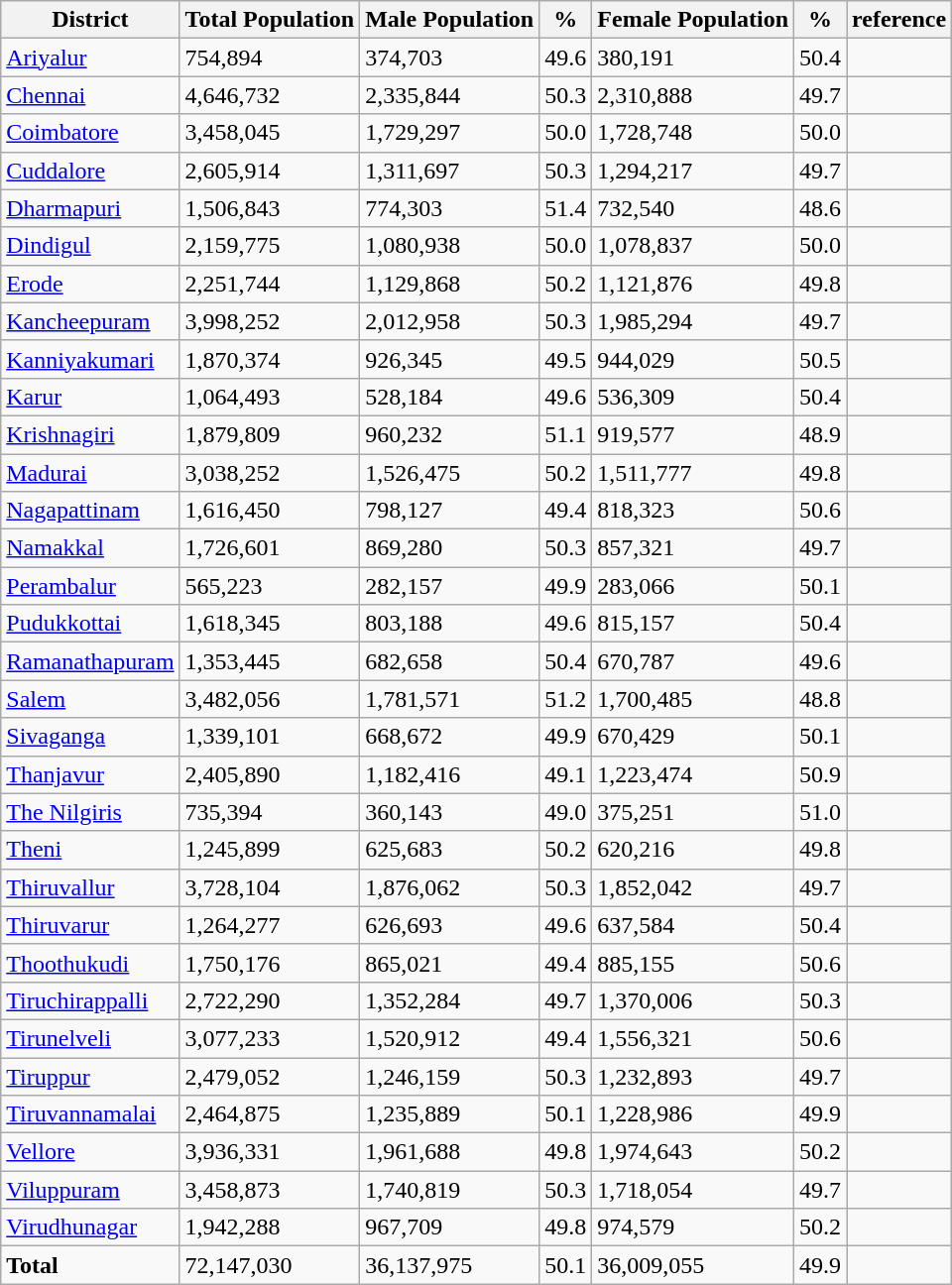<table class="wikitable sortable">
<tr>
<th>District</th>
<th>Total Population</th>
<th>Male Population</th>
<th>%</th>
<th>Female Population</th>
<th>%</th>
<th>reference</th>
</tr>
<tr>
<td><a href='#'>Ariyalur</a></td>
<td>754,894</td>
<td>374,703</td>
<td>49.6</td>
<td>380,191</td>
<td>50.4</td>
<td></td>
</tr>
<tr>
<td><a href='#'>Chennai</a></td>
<td>4,646,732</td>
<td>2,335,844</td>
<td>50.3</td>
<td>2,310,888</td>
<td>49.7</td>
<td></td>
</tr>
<tr>
<td><a href='#'>Coimbatore</a></td>
<td>3,458,045</td>
<td>1,729,297</td>
<td>50.0</td>
<td>1,728,748</td>
<td>50.0</td>
<td></td>
</tr>
<tr>
<td><a href='#'>Cuddalore</a></td>
<td>2,605,914</td>
<td>1,311,697</td>
<td>50.3</td>
<td>1,294,217</td>
<td>49.7</td>
<td></td>
</tr>
<tr>
<td><a href='#'>Dharmapuri</a></td>
<td>1,506,843</td>
<td>774,303</td>
<td>51.4</td>
<td>732,540</td>
<td>48.6</td>
<td></td>
</tr>
<tr>
<td><a href='#'>Dindigul</a></td>
<td>2,159,775</td>
<td>1,080,938</td>
<td>50.0</td>
<td>1,078,837</td>
<td>50.0</td>
<td></td>
</tr>
<tr>
<td><a href='#'>Erode</a></td>
<td>2,251,744</td>
<td>1,129,868</td>
<td>50.2</td>
<td>1,121,876</td>
<td>49.8</td>
<td></td>
</tr>
<tr>
<td><a href='#'>Kancheepuram</a></td>
<td>3,998,252</td>
<td>2,012,958</td>
<td>50.3</td>
<td>1,985,294</td>
<td>49.7</td>
<td></td>
</tr>
<tr>
<td><a href='#'>Kanniyakumari</a></td>
<td>1,870,374</td>
<td>926,345</td>
<td>49.5</td>
<td>944,029</td>
<td>50.5</td>
<td></td>
</tr>
<tr>
<td><a href='#'>Karur</a></td>
<td>1,064,493</td>
<td>528,184</td>
<td>49.6</td>
<td>536,309</td>
<td>50.4</td>
<td></td>
</tr>
<tr>
<td><a href='#'>Krishnagiri</a></td>
<td>1,879,809</td>
<td>960,232</td>
<td>51.1</td>
<td>919,577</td>
<td>48.9</td>
<td></td>
</tr>
<tr>
<td><a href='#'>Madurai</a></td>
<td>3,038,252</td>
<td>1,526,475</td>
<td>50.2</td>
<td>1,511,777</td>
<td>49.8</td>
<td></td>
</tr>
<tr>
<td><a href='#'>Nagapattinam</a></td>
<td>1,616,450</td>
<td>798,127</td>
<td>49.4</td>
<td>818,323</td>
<td>50.6</td>
<td></td>
</tr>
<tr>
<td><a href='#'>Namakkal</a></td>
<td>1,726,601</td>
<td>869,280</td>
<td>50.3</td>
<td>857,321</td>
<td>49.7</td>
<td></td>
</tr>
<tr>
<td><a href='#'>Perambalur</a></td>
<td>565,223</td>
<td>282,157</td>
<td>49.9</td>
<td>283,066</td>
<td>50.1</td>
<td></td>
</tr>
<tr>
<td><a href='#'>Pudukkottai</a></td>
<td>1,618,345</td>
<td>803,188</td>
<td>49.6</td>
<td>815,157</td>
<td>50.4</td>
<td></td>
</tr>
<tr>
<td><a href='#'>Ramanathapuram</a></td>
<td>1,353,445</td>
<td>682,658</td>
<td>50.4</td>
<td>670,787</td>
<td>49.6</td>
<td></td>
</tr>
<tr>
<td><a href='#'>Salem</a></td>
<td>3,482,056</td>
<td>1,781,571</td>
<td>51.2</td>
<td>1,700,485</td>
<td>48.8</td>
<td></td>
</tr>
<tr>
<td><a href='#'>Sivaganga</a></td>
<td>1,339,101</td>
<td>668,672</td>
<td>49.9</td>
<td>670,429</td>
<td>50.1</td>
<td></td>
</tr>
<tr>
<td><a href='#'>Thanjavur</a></td>
<td>2,405,890</td>
<td>1,182,416</td>
<td>49.1</td>
<td>1,223,474</td>
<td>50.9</td>
<td></td>
</tr>
<tr>
<td><a href='#'>The Nilgiris</a></td>
<td>735,394</td>
<td>360,143</td>
<td>49.0</td>
<td>375,251</td>
<td>51.0</td>
<td></td>
</tr>
<tr>
<td><a href='#'>Theni</a></td>
<td>1,245,899</td>
<td>625,683</td>
<td>50.2</td>
<td>620,216</td>
<td>49.8</td>
<td></td>
</tr>
<tr>
<td><a href='#'>Thiruvallur</a></td>
<td>3,728,104</td>
<td>1,876,062</td>
<td>50.3</td>
<td>1,852,042</td>
<td>49.7</td>
<td></td>
</tr>
<tr>
<td><a href='#'>Thiruvarur</a></td>
<td>1,264,277</td>
<td>626,693</td>
<td>49.6</td>
<td>637,584</td>
<td>50.4</td>
<td></td>
</tr>
<tr>
<td><a href='#'>Thoothukudi</a></td>
<td>1,750,176</td>
<td>865,021</td>
<td>49.4</td>
<td>885,155</td>
<td>50.6</td>
<td></td>
</tr>
<tr>
<td><a href='#'>Tiruchirappalli</a></td>
<td>2,722,290</td>
<td>1,352,284</td>
<td>49.7</td>
<td>1,370,006</td>
<td>50.3</td>
<td></td>
</tr>
<tr>
<td><a href='#'>Tirunelveli</a></td>
<td>3,077,233</td>
<td>1,520,912</td>
<td>49.4</td>
<td>1,556,321</td>
<td>50.6</td>
<td></td>
</tr>
<tr>
<td><a href='#'>Tiruppur</a></td>
<td>2,479,052</td>
<td>1,246,159</td>
<td>50.3</td>
<td>1,232,893</td>
<td>49.7</td>
<td></td>
</tr>
<tr>
<td><a href='#'>Tiruvannamalai</a></td>
<td>2,464,875</td>
<td>1,235,889</td>
<td>50.1</td>
<td>1,228,986</td>
<td>49.9</td>
<td></td>
</tr>
<tr>
<td><a href='#'>Vellore</a></td>
<td>3,936,331</td>
<td>1,961,688</td>
<td>49.8</td>
<td>1,974,643</td>
<td>50.2</td>
<td></td>
</tr>
<tr>
<td><a href='#'>Viluppuram</a></td>
<td>3,458,873</td>
<td>1,740,819</td>
<td>50.3</td>
<td>1,718,054</td>
<td>49.7</td>
<td></td>
</tr>
<tr>
<td><a href='#'>Virudhunagar</a></td>
<td>1,942,288</td>
<td>967,709</td>
<td>49.8</td>
<td>974,579</td>
<td>50.2</td>
<td></td>
</tr>
<tr>
<td><strong>Total</strong></td>
<td>72,147,030</td>
<td>36,137,975</td>
<td>50.1</td>
<td>36,009,055</td>
<td>49.9</td>
<td></td>
</tr>
</table>
